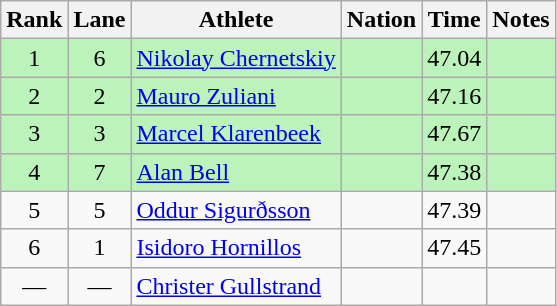<table class="wikitable sortable" style="text-align:center">
<tr>
<th>Rank</th>
<th>Lane</th>
<th>Athlete</th>
<th>Nation</th>
<th>Time</th>
<th>Notes</th>
</tr>
<tr style="background:#bbf3bb;">
<td>1</td>
<td>6</td>
<td align=left><a href='#'>Nikolay Chernetskiy</a></td>
<td align=left></td>
<td>47.04</td>
<td></td>
</tr>
<tr style="background:#bbf3bb;">
<td>2</td>
<td>2</td>
<td align=left><a href='#'>Mauro Zuliani</a></td>
<td align=left></td>
<td>47.16</td>
<td></td>
</tr>
<tr style="background:#bbf3bb;">
<td>3</td>
<td>3</td>
<td align=left><a href='#'>Marcel Klarenbeek</a></td>
<td align=left></td>
<td>47.67</td>
<td></td>
</tr>
<tr style="background:#bbf3bb;">
<td>4</td>
<td>7</td>
<td align=left><a href='#'>Alan Bell</a></td>
<td align=left></td>
<td>47.38</td>
<td></td>
</tr>
<tr>
<td>5</td>
<td>5</td>
<td align=left><a href='#'>Oddur Sigurðsson</a></td>
<td align=left></td>
<td>47.39</td>
<td></td>
</tr>
<tr>
<td>6</td>
<td>1</td>
<td align=left><a href='#'>Isidoro Hornillos</a></td>
<td align=left></td>
<td>47.45</td>
<td></td>
</tr>
<tr>
<td data-sort-value=7>—</td>
<td>—</td>
<td align=left><a href='#'>Christer Gullstrand</a></td>
<td align=left></td>
<td></td>
<td></td>
</tr>
</table>
